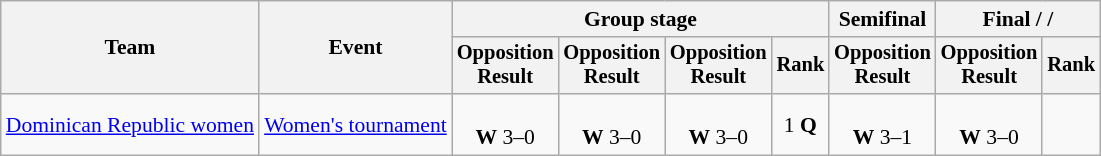<table class=wikitable style=font-size:90%;text-align:center>
<tr>
<th rowspan=2>Team</th>
<th rowspan=2>Event</th>
<th colspan=4>Group stage</th>
<th>Semifinal</th>
<th colspan=2>Final /  / </th>
</tr>
<tr style=font-size:95%>
<th>Opposition<br>Result</th>
<th>Opposition<br>Result</th>
<th>Opposition<br>Result</th>
<th>Rank</th>
<th>Opposition<br>Result</th>
<th>Opposition<br>Result</th>
<th>Rank</th>
</tr>
<tr>
<td align=left><a href='#'>Dominican Republic women</a></td>
<td align=left><a href='#'>Women's tournament</a></td>
<td><br><strong>W</strong> 3–0</td>
<td><br><strong>W</strong> 3–0</td>
<td><br><strong>W</strong> 3–0</td>
<td>1 <strong>Q</strong></td>
<td><br><strong>W</strong> 3–1</td>
<td><br><strong>W</strong> 3–0</td>
<td></td>
</tr>
</table>
